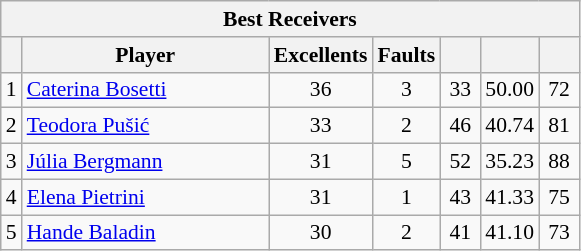<table class="wikitable sortable" style=font-size:90%>
<tr>
<th colspan=7>Best Receivers</th>
</tr>
<tr>
<th></th>
<th width=158>Player</th>
<th width=20>Excellents</th>
<th width=20>Faults</th>
<th width=20></th>
<th width=20></th>
<th width=20></th>
</tr>
<tr>
<td>1</td>
<td> <a href='#'>Caterina Bosetti</a></td>
<td align=center>36</td>
<td align=center>3</td>
<td align=center>33</td>
<td align=center>50.00</td>
<td align=center>72</td>
</tr>
<tr>
<td>2</td>
<td> <a href='#'>Teodora Pušić</a></td>
<td align=center>33</td>
<td align=center>2</td>
<td align=center>46</td>
<td align=center>40.74</td>
<td align=center>81</td>
</tr>
<tr>
<td>3</td>
<td> <a href='#'>Júlia Bergmann</a></td>
<td align=center>31</td>
<td align=center>5</td>
<td align=center>52</td>
<td align=center>35.23</td>
<td align=center>88</td>
</tr>
<tr>
<td>4</td>
<td> <a href='#'>Elena Pietrini</a></td>
<td align=center>31</td>
<td align=center>1</td>
<td align=center>43</td>
<td align=center>41.33</td>
<td align=center>75</td>
</tr>
<tr>
<td>5</td>
<td> <a href='#'>Hande Baladin</a></td>
<td align=center>30</td>
<td align=center>2</td>
<td align=center>41</td>
<td align=center>41.10</td>
<td align=center>73</td>
</tr>
</table>
